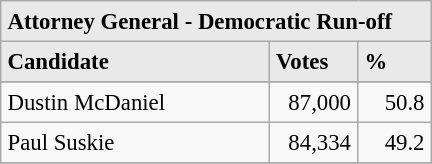<table border="1" cellpadding="4" cellspacing="0" style="text-align:left;margin: 1em 1em 1em 0; background: #f9f9f9; border: 1px #aaa solid; border-collapse: collapse; font-size: 95%;">
<tr style="background-color:#E9E9E9">
<th colspan="3">Attorney General - Democratic Run-off</th>
</tr>
<tr style="background-color:#E9E9E9">
<th colspan="1" style="width: 170px">Candidate</th>
<th style="width: 50px">Votes</th>
<th style="width: 40px">%</th>
</tr>
<tr>
</tr>
<tr>
<td>Dustin McDaniel</td>
<td style="text-align:right;">87,000</td>
<td style="text-align:right;">50.8</td>
</tr>
<tr>
<td>Paul Suskie</td>
<td style="text-align:right;">84,334</td>
<td style="text-align:right;">49.2</td>
</tr>
<tr>
</tr>
</table>
